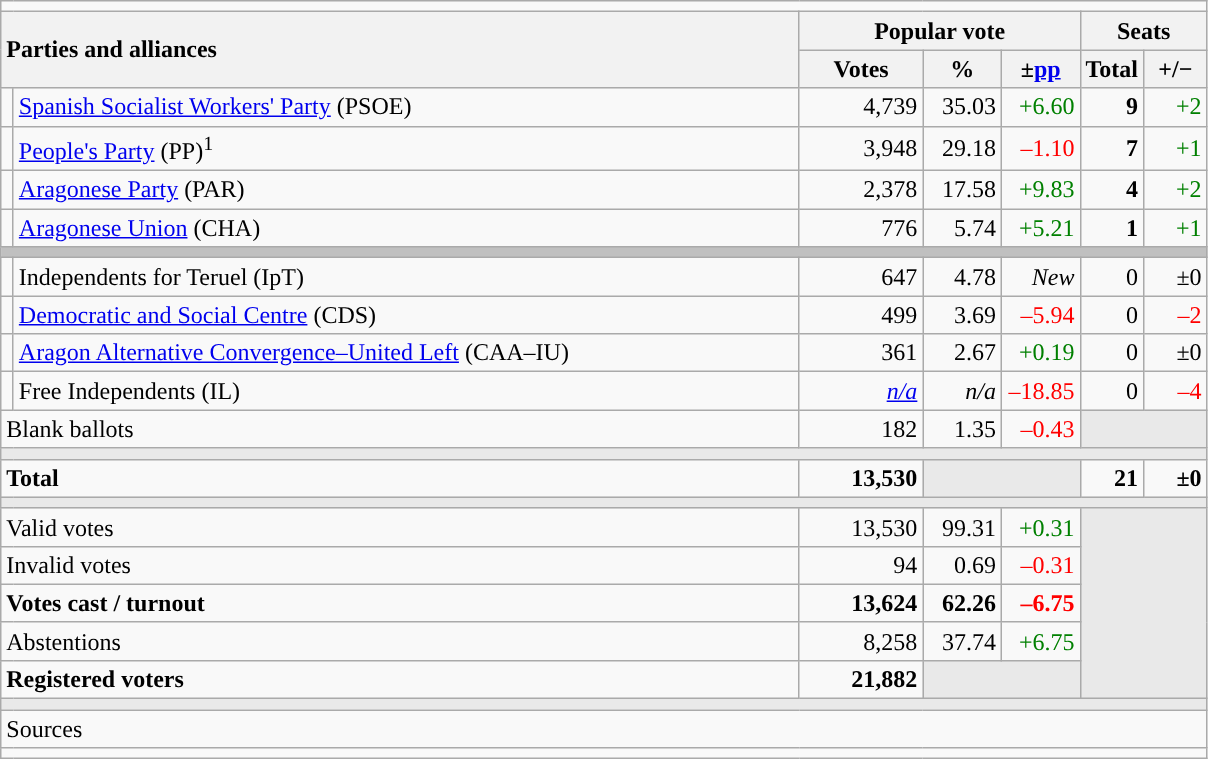<table class="wikitable" style="text-align:right;">
<tr>
<td colspan="7"></td>
</tr>
<tr>
<th style="text-align:left;" rowspan="2" colspan="2" width="525">Parties and alliances</th>
<th colspan="3">Popular vote</th>
<th colspan="2">Seats</th>
</tr>
<tr>
<th width="75">Votes</th>
<th width="45">%</th>
<th width="45">±<a href='#'>pp</a></th>
<th width="35">Total</th>
<th width="35">+/−</th>
</tr>
<tr>
<td width="1" style="color:inherit;background:"></td>
<td align="left"><a href='#'>Spanish Socialist Workers' Party</a> (PSOE)</td>
<td>4,739</td>
<td>35.03</td>
<td style="color:green;">+6.60</td>
<td><strong>9</strong></td>
<td style="color:green;">+2</td>
</tr>
<tr>
<td style="color:inherit;background:"></td>
<td align="left"><a href='#'>People's Party</a> (PP)<sup>1</sup></td>
<td>3,948</td>
<td>29.18</td>
<td style="color:red;">–1.10</td>
<td><strong>7</strong></td>
<td style="color:green;">+1</td>
</tr>
<tr>
<td style="color:inherit;background:"></td>
<td align="left"><a href='#'>Aragonese Party</a> (PAR)</td>
<td>2,378</td>
<td>17.58</td>
<td style="color:green;">+9.83</td>
<td><strong>4</strong></td>
<td style="color:green;">+2</td>
</tr>
<tr>
<td style="color:inherit;background:"></td>
<td align="left"><a href='#'>Aragonese Union</a> (CHA)</td>
<td>776</td>
<td>5.74</td>
<td style="color:green;">+5.21</td>
<td><strong>1</strong></td>
<td style="color:green;">+1</td>
</tr>
<tr>
<td colspan="7" bgcolor="#C0C0C0"></td>
</tr>
<tr>
<td style="color:inherit;background:"></td>
<td align="left">Independents for Teruel (IpT)</td>
<td>647</td>
<td>4.78</td>
<td><em>New</em></td>
<td>0</td>
<td>±0</td>
</tr>
<tr>
<td style="color:inherit;background:"></td>
<td align="left"><a href='#'>Democratic and Social Centre</a> (CDS)</td>
<td>499</td>
<td>3.69</td>
<td style="color:red;">–5.94</td>
<td>0</td>
<td style="color:red;">–2</td>
</tr>
<tr>
<td style="color:inherit;background:"></td>
<td align="left"><a href='#'>Aragon Alternative Convergence–United Left</a> (CAA–IU)</td>
<td>361</td>
<td>2.67</td>
<td style="color:green;">+0.19</td>
<td>0</td>
<td>±0</td>
</tr>
<tr>
<td style="color:inherit;background:"></td>
<td align="left">Free Independents (IL)</td>
<td><em><a href='#'>n/a</a></em></td>
<td><em>n/a</em></td>
<td style="color:red;">–18.85</td>
<td>0</td>
<td style="color:red;">–4</td>
</tr>
<tr>
<td align="left" colspan="2">Blank ballots</td>
<td>182</td>
<td>1.35</td>
<td style="color:red;">–0.43</td>
<td bgcolor="#E9E9E9" colspan="2"></td>
</tr>
<tr>
<td colspan="7" bgcolor="#E9E9E9"></td>
</tr>
<tr style="font-weight:bold;">
<td align="left" colspan="2">Total</td>
<td>13,530</td>
<td bgcolor="#E9E9E9" colspan="2"></td>
<td>21</td>
<td>±0</td>
</tr>
<tr>
<td colspan="7" bgcolor="#E9E9E9"></td>
</tr>
<tr>
<td align="left" colspan="2">Valid votes</td>
<td>13,530</td>
<td>99.31</td>
<td style="color:green;">+0.31</td>
<td bgcolor="#E9E9E9" colspan="2" rowspan="5"></td>
</tr>
<tr>
<td align="left" colspan="2">Invalid votes</td>
<td>94</td>
<td>0.69</td>
<td style="color:red;">–0.31</td>
</tr>
<tr style="font-weight:bold;">
<td align="left" colspan="2">Votes cast / turnout</td>
<td>13,624</td>
<td>62.26</td>
<td style="color:red;">–6.75</td>
</tr>
<tr>
<td align="left" colspan="2">Abstentions</td>
<td>8,258</td>
<td>37.74</td>
<td style="color:green;">+6.75</td>
</tr>
<tr style="font-weight:bold;">
<td align="left" colspan="2">Registered voters</td>
<td>21,882</td>
<td bgcolor="#E9E9E9" colspan="2"></td>
</tr>
<tr>
<td colspan="7" bgcolor="#E9E9E9"></td>
</tr>
<tr>
<td align="left" colspan="7">Sources</td>
</tr>
<tr>
<td colspan="7" style="text-align:left; max-width:790px;"></td>
</tr>
</table>
